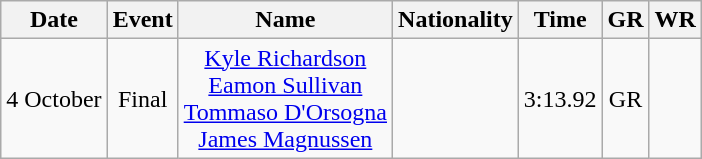<table class=wikitable style=text-align:center>
<tr>
<th>Date</th>
<th>Event</th>
<th>Name</th>
<th>Nationality</th>
<th>Time</th>
<th>GR</th>
<th>WR</th>
</tr>
<tr>
<td>4 October</td>
<td>Final</td>
<td><a href='#'>Kyle Richardson</a> <br> <a href='#'>Eamon Sullivan</a> <br> <a href='#'>Tommaso D'Orsogna</a> <br> <a href='#'>James Magnussen</a></td>
<td align=left></td>
<td>3:13.92</td>
<td>GR</td>
<td></td>
</tr>
</table>
